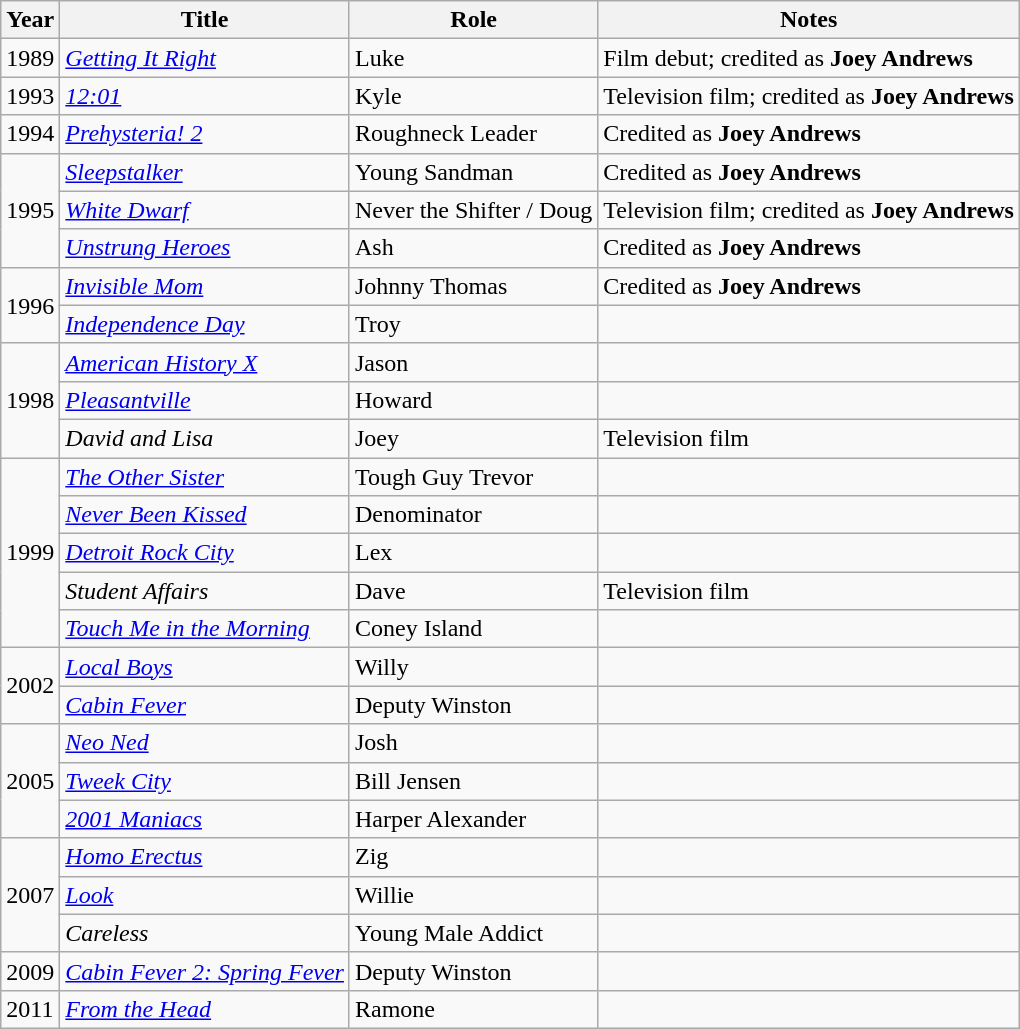<table class="wikitable sortable">
<tr>
<th>Year</th>
<th>Title</th>
<th>Role</th>
<th>Notes</th>
</tr>
<tr>
<td>1989</td>
<td><em><a href='#'>Getting It Right</a></em></td>
<td>Luke</td>
<td>Film debut; credited as <strong>Joey Andrews</strong></td>
</tr>
<tr>
<td>1993</td>
<td><em><a href='#'>12:01</a></em></td>
<td>Kyle</td>
<td>Television film; credited as <strong>Joey Andrews</strong></td>
</tr>
<tr>
<td>1994</td>
<td><em><a href='#'>Prehysteria! 2</a></em></td>
<td>Roughneck Leader</td>
<td>Credited as <strong>Joey Andrews</strong></td>
</tr>
<tr>
<td rowspan="3">1995</td>
<td><em><a href='#'>Sleepstalker</a></em></td>
<td>Young Sandman</td>
<td>Credited as <strong>Joey Andrews</strong></td>
</tr>
<tr>
<td><em><a href='#'>White Dwarf</a></em></td>
<td>Never the Shifter / Doug</td>
<td>Television film; credited as <strong>Joey Andrews</strong></td>
</tr>
<tr>
<td><em><a href='#'>Unstrung Heroes</a></em></td>
<td>Ash</td>
<td>Credited as <strong>Joey Andrews</strong></td>
</tr>
<tr>
<td rowspan="2">1996</td>
<td><em><a href='#'>Invisible Mom</a></em></td>
<td>Johnny Thomas</td>
<td>Credited as <strong>Joey Andrews</strong></td>
</tr>
<tr>
<td><em><a href='#'>Independence Day</a></em></td>
<td>Troy</td>
<td></td>
</tr>
<tr>
<td rowspan="3">1998</td>
<td><em><a href='#'>American History X</a></em></td>
<td>Jason</td>
<td></td>
</tr>
<tr>
<td><em><a href='#'>Pleasantville</a></em></td>
<td>Howard</td>
<td></td>
</tr>
<tr>
<td><em>David and Lisa</em></td>
<td>Joey</td>
<td>Television film</td>
</tr>
<tr>
<td rowspan="5">1999</td>
<td><em><a href='#'>The Other Sister</a></em></td>
<td>Tough Guy Trevor</td>
<td></td>
</tr>
<tr>
<td><em><a href='#'>Never Been Kissed</a></em></td>
<td>Denominator</td>
<td></td>
</tr>
<tr>
<td><em><a href='#'>Detroit Rock City</a></em></td>
<td>Lex</td>
<td></td>
</tr>
<tr>
<td><em>Student Affairs</em></td>
<td>Dave</td>
<td>Television film</td>
</tr>
<tr>
<td><em><a href='#'>Touch Me in the Morning</a></em></td>
<td>Coney Island</td>
<td></td>
</tr>
<tr>
<td rowspan="2">2002</td>
<td><em><a href='#'>Local Boys</a></em></td>
<td>Willy</td>
<td></td>
</tr>
<tr>
<td><em><a href='#'>Cabin Fever</a></em></td>
<td>Deputy Winston</td>
<td></td>
</tr>
<tr>
<td rowspan="3">2005</td>
<td><em><a href='#'>Neo Ned</a></em></td>
<td>Josh</td>
<td></td>
</tr>
<tr>
<td><em><a href='#'>Tweek City</a></em></td>
<td>Bill Jensen</td>
<td></td>
</tr>
<tr>
<td><em><a href='#'>2001 Maniacs</a></em></td>
<td>Harper Alexander</td>
<td></td>
</tr>
<tr>
<td rowspan="3">2007</td>
<td><em><a href='#'>Homo Erectus</a></em></td>
<td>Zig</td>
<td></td>
</tr>
<tr>
<td><em><a href='#'>Look</a></em></td>
<td>Willie</td>
<td></td>
</tr>
<tr>
<td><em>Careless</em></td>
<td>Young Male Addict</td>
<td></td>
</tr>
<tr>
<td>2009</td>
<td><em><a href='#'>Cabin Fever 2: Spring Fever</a></em></td>
<td>Deputy Winston</td>
<td></td>
</tr>
<tr>
<td>2011</td>
<td><em><a href='#'>From the Head</a></em></td>
<td>Ramone</td>
<td></td>
</tr>
</table>
